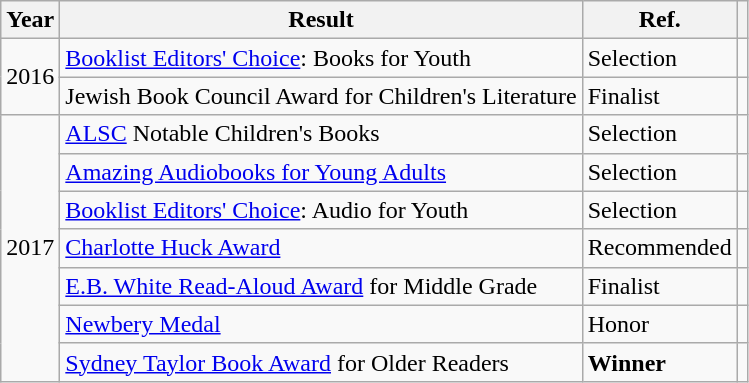<table class="wikitable sortable mw-collapsible">
<tr>
<th>Year</th>
<th>Result</th>
<th>Ref.</th>
<th></th>
</tr>
<tr>
<td rowspan="2">2016</td>
<td><a href='#'>Booklist Editors' Choice</a>: Books for Youth</td>
<td>Selection</td>
<td></td>
</tr>
<tr>
<td>Jewish Book Council Award for Children's Literature</td>
<td>Finalist</td>
<td></td>
</tr>
<tr>
<td rowspan="7">2017</td>
<td><a href='#'>ALSC</a> Notable Children's Books</td>
<td>Selection</td>
<td></td>
</tr>
<tr>
<td><a href='#'>Amazing Audiobooks for Young Adults</a></td>
<td>Selection</td>
<td></td>
</tr>
<tr>
<td><a href='#'>Booklist Editors' Choice</a>: Audio for Youth</td>
<td>Selection</td>
<td></td>
</tr>
<tr>
<td><a href='#'>Charlotte Huck Award</a></td>
<td>Recommended</td>
<td></td>
</tr>
<tr>
<td><a href='#'>E.B. White Read-Aloud Award</a> for Middle Grade</td>
<td>Finalist</td>
<td></td>
</tr>
<tr>
<td><a href='#'>Newbery Medal</a></td>
<td>Honor</td>
<td></td>
</tr>
<tr>
<td><a href='#'>Sydney Taylor Book Award</a> for Older Readers</td>
<td><strong>Winner</strong></td>
<td></td>
</tr>
</table>
